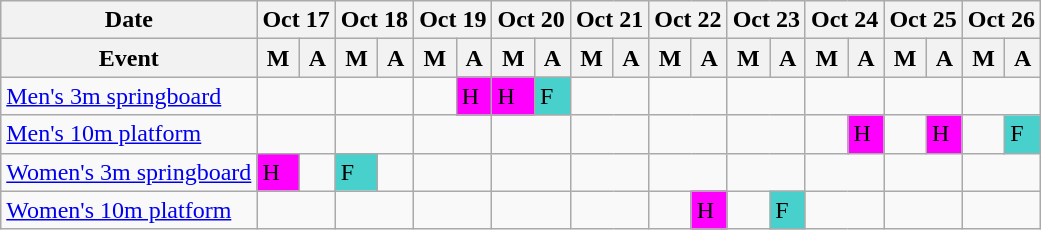<table class="wikitable olympic-schedule Diving">
<tr>
<th>Date</th>
<th colspan="2">Oct 17</th>
<th colspan="2">Oct 18</th>
<th colspan="2">Oct 19</th>
<th colspan="2">Oct 20</th>
<th colspan="2">Oct 21</th>
<th colspan="2">Oct 22</th>
<th colspan="2">Oct 23</th>
<th colspan="2">Oct 24</th>
<th colspan="2">Oct 25</th>
<th colspan="2">Oct 26</th>
</tr>
<tr>
<th>Event</th>
<th>M</th>
<th>A</th>
<th>M</th>
<th>A</th>
<th>M</th>
<th>A</th>
<th>M</th>
<th>A</th>
<th>M</th>
<th>A</th>
<th>M</th>
<th>A</th>
<th>M</th>
<th>A</th>
<th>M</th>
<th>A</th>
<th>M</th>
<th>A</th>
<th>M</th>
<th>A</th>
</tr>
<tr>
<td class="event"><a href='#'>Men's 3m springboard</a></td>
<td colspan="2"></td>
<td colspan="2"></td>
<td></td>
<td bgcolor="#FF00FF" class="heat">H</td>
<td bgcolor="#FF00FF" class="heat">H</td>
<td bgcolor="#48D1CC" class="finals">F</td>
<td colspan="2"></td>
<td colspan="2"></td>
<td colspan="2"></td>
<td colspan="2"></td>
<td colspan="2"></td>
<td colspan="2"></td>
</tr>
<tr>
<td class="event"><a href='#'>Men's 10m platform</a></td>
<td colspan="2"></td>
<td colspan="2"></td>
<td colspan="2"></td>
<td colspan="2"></td>
<td colspan="2"></td>
<td colspan="2"></td>
<td colspan="2"></td>
<td></td>
<td bgcolor="#FF00FF" class="heat">H</td>
<td></td>
<td bgcolor="#FF00FF" class="heat">H</td>
<td></td>
<td bgcolor="#48D1CC" class="finals">F</td>
</tr>
<tr>
<td class="event"><a href='#'>Women's 3m springboard</a></td>
<td bgcolor="#FF00FF" class="heat">H</td>
<td></td>
<td bgcolor="#48D1CC" class="finals">F</td>
<td></td>
<td colspan="2"></td>
<td colspan="2"></td>
<td colspan="2"></td>
<td colspan="2"></td>
<td colspan="2"></td>
<td colspan="2"></td>
<td colspan="2"></td>
<td colspan="2"></td>
</tr>
<tr>
<td class="event"><a href='#'>Women's 10m platform</a></td>
<td colspan="2"></td>
<td colspan="2"></td>
<td colspan="2"></td>
<td colspan="2"></td>
<td colspan="2"></td>
<td></td>
<td bgcolor="#FF00FF" class="heat">H</td>
<td></td>
<td bgcolor="#48D1CC" class="finals">F</td>
<td colspan="2"></td>
<td colspan="2"></td>
<td colspan="2"></td>
</tr>
</table>
